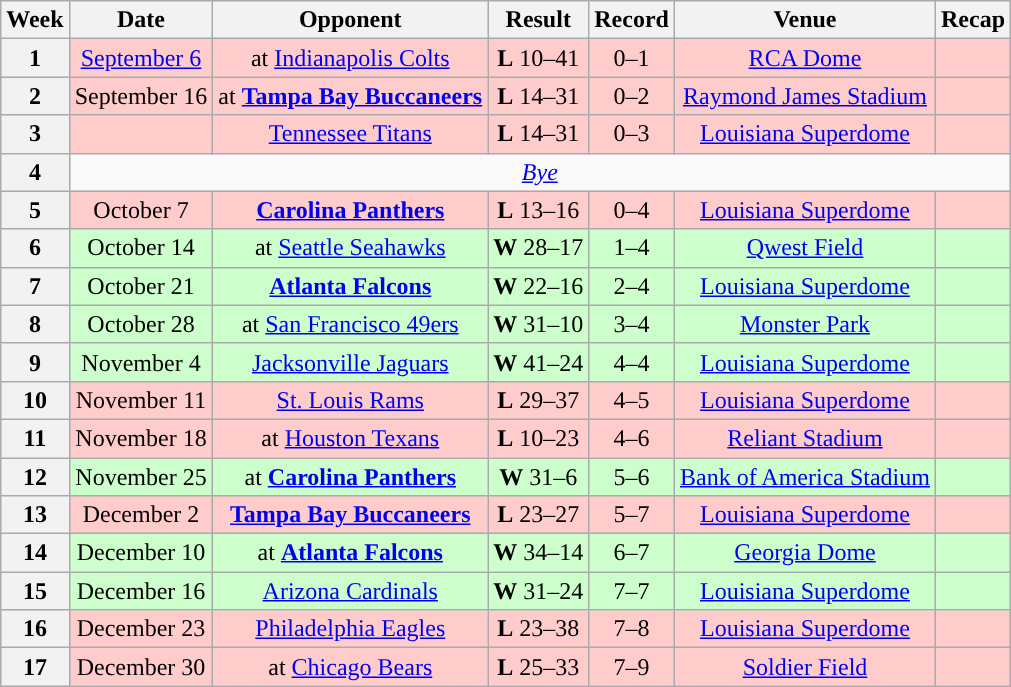<table class="wikitable" style="text-align:center">
<tr>
<th>Week</th>
<th>Date</th>
<th>Opponent</th>
<th>Result</th>
<th>Record</th>
<th>Venue</th>
<th>Recap</th>
</tr>
<tr style="background:#fcc;">
<th>1</th>
<td><a href='#'>September 6</a></td>
<td>at <a href='#'>Indianapolis Colts</a></td>
<td><strong>L</strong> 10–41</td>
<td>0–1</td>
<td><a href='#'>RCA Dome</a></td>
<td></td>
</tr>
<tr style="background:#fcc;">
<th>2</th>
<td>September 16</td>
<td>at <strong><a href='#'>Tampa Bay Buccaneers</a></strong></td>
<td><strong>L</strong> 14–31</td>
<td>0–2</td>
<td><a href='#'>Raymond James Stadium</a></td>
<td></td>
</tr>
<tr style="background:#fcc;">
<th>3</th>
<td></td>
<td><a href='#'>Tennessee Titans</a></td>
<td><strong>L</strong> 14–31</td>
<td>0–3</td>
<td><a href='#'>Louisiana Superdome</a></td>
<td></td>
</tr>
<tr>
<th>4</th>
<td colspan="6" style="text-align:center;"><em><a href='#'>Bye</a></em></td>
</tr>
<tr style="background:#fcc;">
<th>5</th>
<td>October 7</td>
<td><strong><a href='#'>Carolina Panthers</a></strong></td>
<td><strong>L</strong> 13–16</td>
<td>0–4</td>
<td><a href='#'>Louisiana Superdome</a></td>
<td></td>
</tr>
<tr style="background:#cfc;">
<th>6</th>
<td>October 14</td>
<td>at <a href='#'>Seattle Seahawks</a></td>
<td><strong>W</strong> 28–17</td>
<td>1–4</td>
<td><a href='#'>Qwest Field</a></td>
<td></td>
</tr>
<tr style="background:#cfc;">
<th>7</th>
<td>October 21</td>
<td><strong><a href='#'>Atlanta Falcons</a></strong></td>
<td><strong>W</strong> 22–16</td>
<td>2–4</td>
<td><a href='#'>Louisiana Superdome</a></td>
<td></td>
</tr>
<tr style="background:#cfc;">
<th>8</th>
<td>October 28</td>
<td>at <a href='#'>San Francisco 49ers</a></td>
<td><strong>W</strong> 31–10</td>
<td>3–4</td>
<td><a href='#'>Monster Park</a></td>
<td></td>
</tr>
<tr style="background:#cfc;">
<th>9</th>
<td>November 4</td>
<td><a href='#'>Jacksonville Jaguars</a></td>
<td><strong>W</strong> 41–24</td>
<td>4–4</td>
<td><a href='#'>Louisiana Superdome</a></td>
<td></td>
</tr>
<tr style="background:#fcc;">
<th>10</th>
<td>November 11</td>
<td><a href='#'>St. Louis Rams</a></td>
<td><strong>L</strong> 29–37</td>
<td>4–5</td>
<td><a href='#'>Louisiana Superdome</a></td>
<td></td>
</tr>
<tr style="background:#fcc;">
<th>11</th>
<td>November 18</td>
<td>at <a href='#'>Houston Texans</a></td>
<td><strong>L</strong> 10–23</td>
<td>4–6</td>
<td><a href='#'>Reliant Stadium</a></td>
<td></td>
</tr>
<tr style="background:#cfc;">
<th>12</th>
<td>November 25</td>
<td>at <strong><a href='#'>Carolina Panthers</a></strong></td>
<td><strong>W</strong> 31–6</td>
<td>5–6</td>
<td><a href='#'>Bank of America Stadium</a></td>
<td></td>
</tr>
<tr style="background:#fcc;">
<th>13</th>
<td>December 2</td>
<td><strong><a href='#'>Tampa Bay Buccaneers</a></strong></td>
<td><strong>L</strong> 23–27</td>
<td>5–7</td>
<td><a href='#'>Louisiana Superdome</a></td>
<td></td>
</tr>
<tr style="background:#cfc;">
<th>14</th>
<td>December 10</td>
<td>at <strong><a href='#'>Atlanta Falcons</a></strong></td>
<td><strong>W</strong> 34–14</td>
<td>6–7</td>
<td><a href='#'>Georgia Dome</a></td>
<td></td>
</tr>
<tr style="background:#cfc;">
<th>15</th>
<td>December 16</td>
<td><a href='#'>Arizona Cardinals</a></td>
<td><strong>W</strong> 31–24</td>
<td>7–7</td>
<td><a href='#'>Louisiana Superdome</a></td>
<td></td>
</tr>
<tr style="background:#fcc;">
<th>16</th>
<td>December 23</td>
<td><a href='#'>Philadelphia Eagles</a></td>
<td><strong>L</strong>  23–38</td>
<td>7–8</td>
<td><a href='#'>Louisiana Superdome</a></td>
<td></td>
</tr>
<tr style="background:#fcc;">
<th>17</th>
<td>December 30</td>
<td>at <a href='#'>Chicago Bears</a></td>
<td><strong>L</strong>  25–33</td>
<td>7–9</td>
<td><a href='#'>Soldier Field</a></td>
<td></td>
</tr>
</table>
